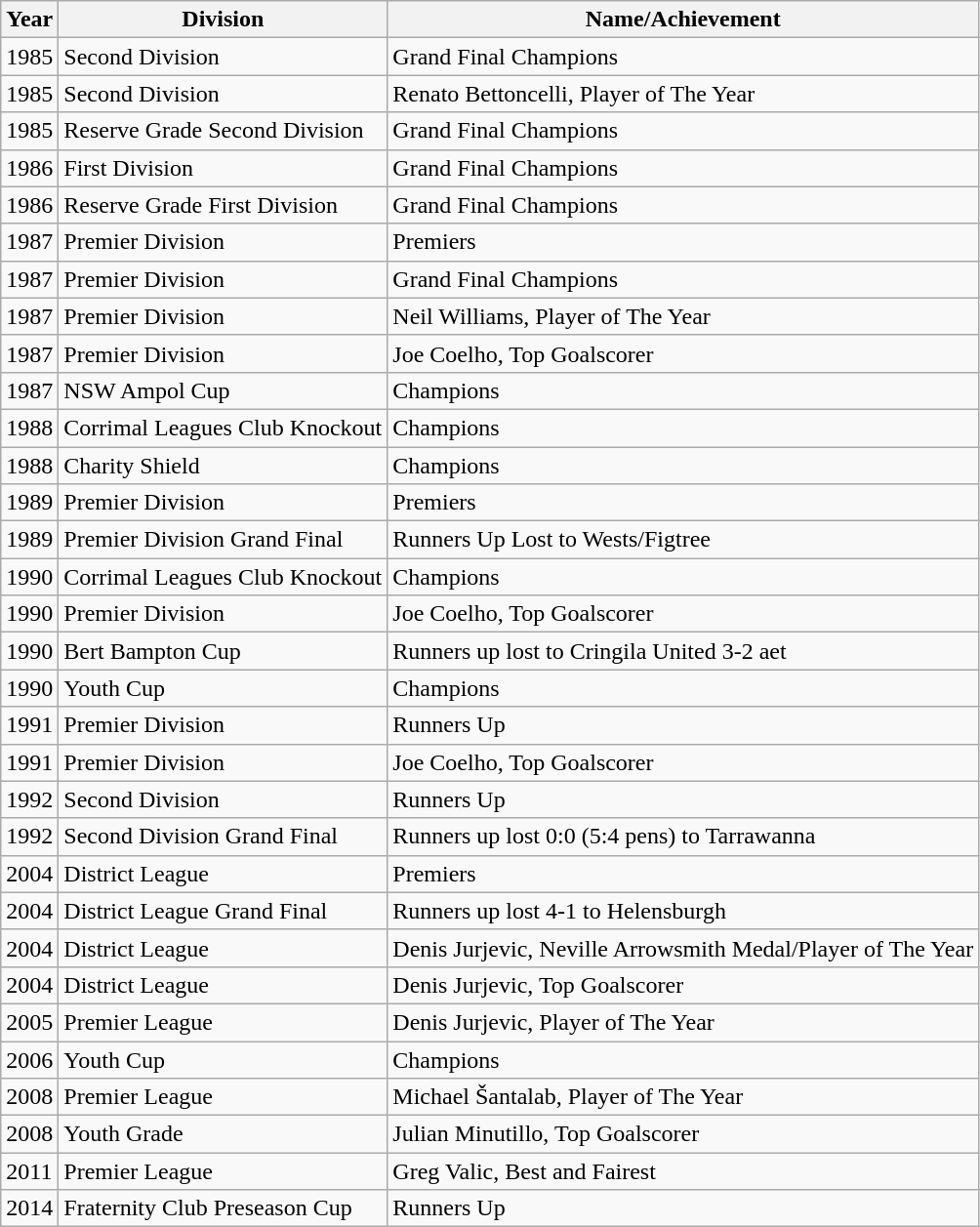<table class="wikitable sortable">
<tr>
<th>Year</th>
<th>Division</th>
<th>Name/Achievement</th>
</tr>
<tr>
<td>1985</td>
<td>Second Division</td>
<td>Grand Final Champions</td>
</tr>
<tr>
<td>1985</td>
<td>Second Division</td>
<td>Renato Bettoncelli, Player of The Year</td>
</tr>
<tr>
<td>1985</td>
<td>Reserve Grade Second Division</td>
<td>Grand Final Champions</td>
</tr>
<tr>
<td>1986</td>
<td>First Division</td>
<td>Grand Final Champions</td>
</tr>
<tr>
<td>1986</td>
<td>Reserve Grade First Division</td>
<td>Grand Final Champions</td>
</tr>
<tr>
<td>1987</td>
<td>Premier Division</td>
<td>Premiers</td>
</tr>
<tr>
<td>1987</td>
<td>Premier Division</td>
<td>Grand Final Champions</td>
</tr>
<tr>
<td>1987</td>
<td>Premier Division</td>
<td>Neil Williams, Player of The Year</td>
</tr>
<tr>
<td>1987</td>
<td>Premier Division</td>
<td>Joe Coelho, Top Goalscorer</td>
</tr>
<tr>
<td>1987</td>
<td>NSW Ampol Cup</td>
<td>Champions</td>
</tr>
<tr>
<td>1988</td>
<td>Corrimal Leagues Club Knockout</td>
<td>Champions</td>
</tr>
<tr>
<td>1988</td>
<td>Charity Shield</td>
<td>Champions</td>
</tr>
<tr>
<td>1989</td>
<td>Premier Division</td>
<td>Premiers</td>
</tr>
<tr>
<td>1989</td>
<td>Premier Division Grand Final</td>
<td>Runners Up Lost to Wests/Figtree</td>
</tr>
<tr>
<td>1990</td>
<td>Corrimal Leagues Club Knockout</td>
<td>Champions</td>
</tr>
<tr>
<td>1990</td>
<td>Premier Division</td>
<td>Joe Coelho, Top Goalscorer</td>
</tr>
<tr>
<td>1990</td>
<td>Bert Bampton Cup</td>
<td>Runners up lost to Cringila United 3-2 aet</td>
</tr>
<tr>
<td>1990</td>
<td>Youth Cup</td>
<td>Champions</td>
</tr>
<tr>
<td>1991</td>
<td>Premier Division</td>
<td>Runners Up</td>
</tr>
<tr>
<td>1991</td>
<td>Premier Division</td>
<td>Joe Coelho, Top Goalscorer</td>
</tr>
<tr>
<td>1992</td>
<td>Second Division</td>
<td>Runners Up</td>
</tr>
<tr>
<td>1992</td>
<td>Second Division Grand Final</td>
<td>Runners up lost 0:0 (5:4 pens) to Tarrawanna</td>
</tr>
<tr>
<td>2004</td>
<td>District League</td>
<td>Premiers</td>
</tr>
<tr>
<td>2004</td>
<td>District League Grand Final</td>
<td>Runners up lost 4-1 to Helensburgh</td>
</tr>
<tr>
<td>2004</td>
<td>District League</td>
<td>Denis Jurjevic, Neville Arrowsmith Medal/Player of The Year</td>
</tr>
<tr>
<td>2004</td>
<td>District League</td>
<td>Denis Jurjevic, Top Goalscorer</td>
</tr>
<tr>
<td>2005</td>
<td>Premier League</td>
<td>Denis Jurjevic, Player of The Year</td>
</tr>
<tr>
<td>2006</td>
<td>Youth Cup</td>
<td>Champions</td>
</tr>
<tr>
<td>2008</td>
<td>Premier League</td>
<td>Michael Šantalab, Player of The Year</td>
</tr>
<tr>
<td>2008</td>
<td>Youth Grade</td>
<td>Julian Minutillo, Top Goalscorer</td>
</tr>
<tr>
<td>2011</td>
<td>Premier League</td>
<td>Greg Valic, Best and Fairest</td>
</tr>
<tr>
<td>2014</td>
<td>Fraternity Club Preseason Cup</td>
<td>Runners Up</td>
</tr>
</table>
